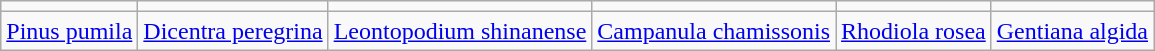<table class="wikitable">
<tr>
<td></td>
<td></td>
<td></td>
<td></td>
<td></td>
<td></td>
</tr>
<tr>
<td><a href='#'>Pinus pumila</a></td>
<td><a href='#'>Dicentra peregrina</a></td>
<td><a href='#'>Leontopodium shinanense</a></td>
<td><a href='#'>Campanula chamissonis</a></td>
<td><a href='#'>Rhodiola rosea</a></td>
<td><a href='#'>Gentiana algida</a></td>
</tr>
</table>
